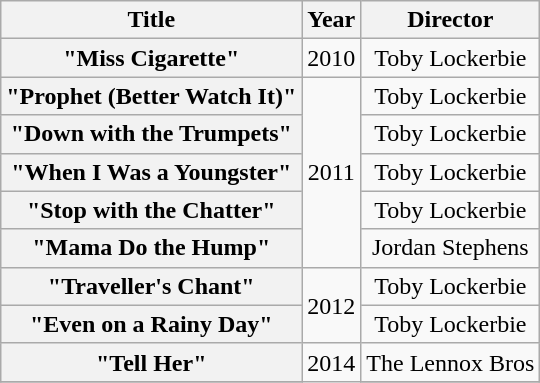<table class="wikitable plainrowheaders" style="text-align:center;">
<tr>
<th scope="col">Title</th>
<th scope="col">Year</th>
<th scope="col">Director</th>
</tr>
<tr>
<th scope="row">"Miss Cigarette"</th>
<td>2010</td>
<td>Toby Lockerbie</td>
</tr>
<tr>
<th scope="row">"Prophet (Better Watch It)"</th>
<td rowspan=5>2011</td>
<td>Toby Lockerbie</td>
</tr>
<tr>
<th scope="row">"Down with the Trumpets"</th>
<td>Toby Lockerbie</td>
</tr>
<tr>
<th scope="row">"When I Was a Youngster"</th>
<td>Toby Lockerbie</td>
</tr>
<tr>
<th scope="row">"Stop with the Chatter"</th>
<td>Toby Lockerbie</td>
</tr>
<tr>
<th scope="row">"Mama Do the Hump"</th>
<td>Jordan Stephens</td>
</tr>
<tr>
<th scope="row">"Traveller's Chant"</th>
<td rowspan=2>2012</td>
<td>Toby Lockerbie</td>
</tr>
<tr>
<th scope="row">"Even on a Rainy Day"</th>
<td>Toby Lockerbie</td>
</tr>
<tr>
<th scope="row">"Tell Her"</th>
<td rowspan=2>2014</td>
<td>The Lennox Bros</td>
</tr>
<tr>
</tr>
</table>
